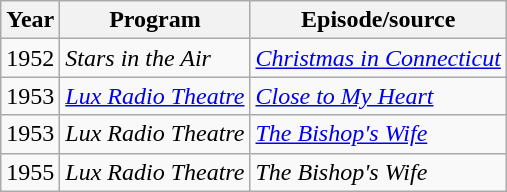<table class="wikitable">
<tr>
<th>Year</th>
<th>Program</th>
<th>Episode/source</th>
</tr>
<tr>
<td>1952</td>
<td><em>Stars in the Air</em></td>
<td><em><a href='#'>Christmas in Connecticut</a></em></td>
</tr>
<tr>
<td>1953</td>
<td><em><a href='#'>Lux Radio Theatre</a></em></td>
<td><em><a href='#'>Close to My Heart</a></em></td>
</tr>
<tr>
<td>1953</td>
<td><em>Lux Radio Theatre</em></td>
<td><em><a href='#'>The Bishop's Wife</a></em></td>
</tr>
<tr>
<td>1955</td>
<td><em>Lux Radio Theatre</em></td>
<td><em>The Bishop's Wife</em></td>
</tr>
</table>
